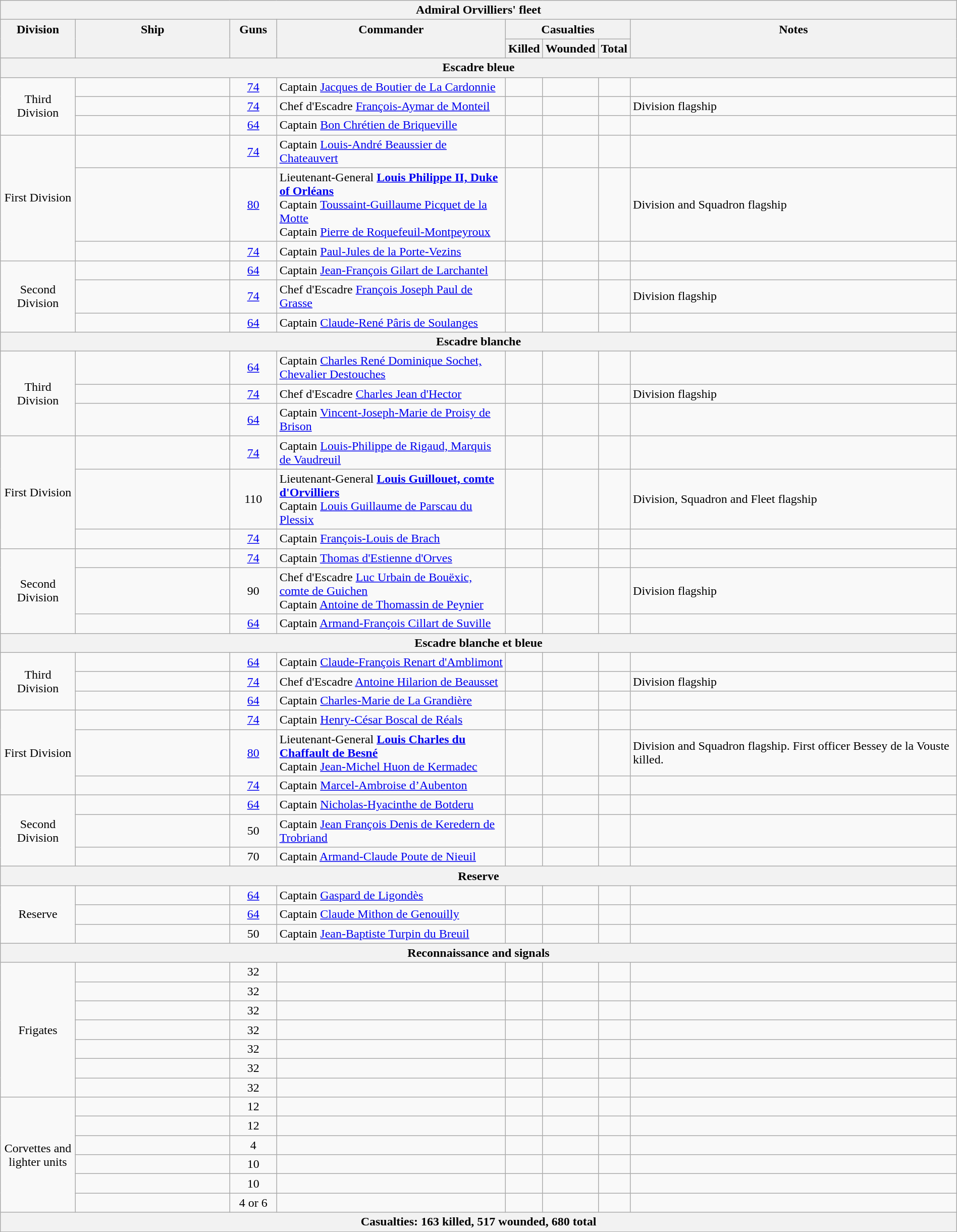<table class="wikitable" width=100%>
<tr valign="top">
<th colspan="8" bgcolor="white">Admiral Orvilliers' fleet</th>
</tr>
<tr valign="top">
<th width=8%; align= center rowspan=2>Division</th>
<th width=17%; align= center rowspan=2>Ship</th>
<th width=5%; align= center rowspan=2>Guns</th>
<th width=25%; align= center rowspan=2>Commander</th>
<th width=9%; align= center colspan=3>Casualties</th>
<th width=36%; align= center rowspan=2>Notes</th>
</tr>
<tr valign="top">
<th width=3%; align= center>Killed</th>
<th width=3%; align= center>Wounded</th>
<th width=3%; align= center>Total</th>
</tr>
<tr valign="center">
<th colspan="8" bgcolor="white">Escadre bleue</th>
</tr>
<tr valign="center">
<td rowspan="3", align= center>Third Division</td>
<td align= left></td>
<td align= center><a href='#'>74</a></td>
<td align= left>Captain <a href='#'>Jacques de Boutier de La Cardonnie</a></td>
<td align= center></td>
<td align= center></td>
<td align= center></td>
<td align= left></td>
</tr>
<tr valign="center">
<td align= left></td>
<td align= center><a href='#'>74</a></td>
<td align= left>Chef d'Escadre <a href='#'>François-Aymar de Monteil</a></td>
<td align= center></td>
<td align= center></td>
<td align= center></td>
<td align= left>Division flagship</td>
</tr>
<tr valign="center">
<td align= left></td>
<td align= center><a href='#'>64</a></td>
<td align= left>Captain <a href='#'>Bon Chrétien de Briqueville</a></td>
<td align= center></td>
<td align= center></td>
<td align= center></td>
<td align= left></td>
</tr>
<tr valign="center">
<td rowspan="3", align= center>First Division</td>
<td align= left></td>
<td align= center><a href='#'>74</a></td>
<td align= left>Captain <a href='#'>Louis-André Beaussier de Chateauvert</a></td>
<td align= center></td>
<td align= center></td>
<td align= center></td>
<td align= left></td>
</tr>
<tr valign="center">
<td align= left></td>
<td align= center><a href='#'>80</a></td>
<td align= left>Lieutenant-General <strong><a href='#'>Louis Philippe II, Duke of Orléans</a></strong><br>Captain <a href='#'>Toussaint-Guillaume Picquet de la Motte</a><br>Captain <a href='#'>Pierre de Roquefeuil-Montpeyroux</a></td>
<td align= center></td>
<td align= center></td>
<td align= center></td>
<td align= left>Division and Squadron flagship</td>
</tr>
<tr valign="center">
<td align= left></td>
<td align= center><a href='#'>74</a></td>
<td align= left>Captain <a href='#'>Paul-Jules de la Porte-Vezins</a></td>
<td align= center></td>
<td align= center></td>
<td align= center></td>
<td align= left></td>
</tr>
<tr valign="center">
<td rowspan="3", align= center>Second Division</td>
<td align= left></td>
<td align= center><a href='#'>64</a></td>
<td align= left>Captain <a href='#'>Jean-François Gilart de Larchantel</a></td>
<td align= center></td>
<td align= center></td>
<td align= center></td>
<td align= left></td>
</tr>
<tr valign="center">
<td align= left></td>
<td align= center><a href='#'>74</a></td>
<td align= left>Chef d'Escadre <a href='#'>François Joseph Paul de Grasse</a></td>
<td align= center></td>
<td align= center></td>
<td align= center></td>
<td align= left>Division flagship</td>
</tr>
<tr valign="center">
<td align= left></td>
<td align= center><a href='#'>64</a></td>
<td align= left>Captain <a href='#'>Claude-René Pâris de Soulanges</a></td>
<td align= center></td>
<td align= center></td>
<td align= center></td>
<td align= left></td>
</tr>
<tr valign="center">
<th colspan="8" bgcolor="white">Escadre blanche</th>
</tr>
<tr valign="center">
<td rowspan="3", align= center>Third Division</td>
<td align= left></td>
<td align= center><a href='#'>64</a></td>
<td align= left>Captain <a href='#'>Charles René Dominique Sochet, Chevalier Destouches</a></td>
<td align= center></td>
<td align= center></td>
<td align= center></td>
<td align= left></td>
</tr>
<tr valign="center">
<td align= left></td>
<td align= center><a href='#'>74</a></td>
<td align= left>Chef d'Escadre <a href='#'>Charles Jean d'Hector</a></td>
<td align= center></td>
<td align= center></td>
<td align= center></td>
<td align= left>Division flagship</td>
</tr>
<tr valign="center">
<td align= left></td>
<td align= center><a href='#'>64</a></td>
<td align= left>Captain <a href='#'>Vincent-Joseph-Marie de Proisy de Brison</a></td>
<td align= center></td>
<td align= center></td>
<td align= center></td>
<td align= left></td>
</tr>
<tr valign="center">
<td rowspan="3", align= center>First Division</td>
<td align= left></td>
<td align= center><a href='#'>74</a></td>
<td align= left>Captain <a href='#'>Louis-Philippe de Rigaud, Marquis de Vaudreuil</a></td>
<td align= center></td>
<td align= center></td>
<td align= center></td>
<td align= left></td>
</tr>
<tr valign="center">
<td align= left></td>
<td align= center>110</td>
<td align= left>Lieutenant-General <strong><a href='#'>Louis Guillouet, comte d'Orvilliers</a></strong><br>Captain <a href='#'>Louis Guillaume de Parscau du Plessix</a></td>
<td align= center></td>
<td align= center></td>
<td align= center></td>
<td align= left>Division, Squadron and Fleet flagship</td>
</tr>
<tr valign="center">
<td align= left></td>
<td align= center><a href='#'>74</a></td>
<td align= left>Captain <a href='#'>François-Louis de Brach</a></td>
<td align= center></td>
<td align= center></td>
<td align= center></td>
<td align= left></td>
</tr>
<tr valign="center">
<td rowspan="3", align= center>Second Division</td>
<td align= left></td>
<td align= center><a href='#'>74</a></td>
<td align= left>Captain <a href='#'>Thomas d'Estienne d'Orves</a></td>
<td align= center></td>
<td align= center></td>
<td align= center></td>
<td align= left></td>
</tr>
<tr valign="center">
<td align= left></td>
<td align= center>90</td>
<td align= left>Chef d'Escadre <a href='#'>Luc Urbain de Bouëxic, comte de Guichen</a><br>Captain <a href='#'>Antoine de Thomassin de Peynier</a></td>
<td align= center></td>
<td align= center></td>
<td align= center></td>
<td align= left>Division flagship</td>
</tr>
<tr valign="center">
<td align= left></td>
<td align= center><a href='#'>64</a></td>
<td align= left>Captain <a href='#'>Armand-François Cillart de Suville</a></td>
<td align= center></td>
<td align= center></td>
<td align= center></td>
<td align= left></td>
</tr>
<tr valign="center">
<th colspan="8" bgcolor="white">Escadre blanche et bleue</th>
</tr>
<tr valign="center">
<td rowspan="3", align= center>Third Division</td>
<td align= left></td>
<td align= center><a href='#'>64</a></td>
<td align= left>Captain <a href='#'>Claude-François Renart d'Amblimont</a></td>
<td align= center></td>
<td align= center></td>
<td align= center></td>
<td align= left></td>
</tr>
<tr valign="center">
<td align= left></td>
<td align= center><a href='#'>74</a></td>
<td align= left>Chef d'Escadre <a href='#'>Antoine Hilarion de Beausset</a></td>
<td align= center></td>
<td align= center></td>
<td align= center></td>
<td align= left>Division flagship</td>
</tr>
<tr valign="center">
<td align= left></td>
<td align= center><a href='#'>64</a></td>
<td align= left>Captain <a href='#'>Charles-Marie de La Grandière</a></td>
<td align= center></td>
<td align= center></td>
<td align= center></td>
<td align= left></td>
</tr>
<tr valign="center">
<td rowspan="3", align= center>First Division</td>
<td align= left></td>
<td align= center><a href='#'>74</a></td>
<td align= left>Captain <a href='#'>Henry-César Boscal de Réals</a></td>
<td align= center></td>
<td align= center></td>
<td align= center></td>
<td align= left></td>
</tr>
<tr valign="center">
<td align= left></td>
<td align= center><a href='#'>80</a></td>
<td align= left>Lieutenant-General <strong><a href='#'>Louis Charles du Chaffault de Besné</a></strong><br>Captain <a href='#'>Jean-Michel Huon de Kermadec</a></td>
<td align= center></td>
<td align= center></td>
<td align= center></td>
<td align= left>Division and Squadron flagship. First officer Bessey de la Vouste killed.</td>
</tr>
<tr valign="center">
<td align= left></td>
<td align= center><a href='#'>74</a></td>
<td align= left>Captain <a href='#'>Marcel-Ambroise d’Aubenton</a></td>
<td align= center></td>
<td align= center></td>
<td align= center></td>
<td align= left></td>
</tr>
<tr valign="center">
<td rowspan="3", align= center>Second Division</td>
<td align= left></td>
<td align= center><a href='#'>64</a></td>
<td align= left>Captain <a href='#'>Nicholas-Hyacinthe de Botderu</a></td>
<td align= center></td>
<td align= center></td>
<td align= center></td>
<td align= left></td>
</tr>
<tr valign="center">
<td align= left></td>
<td align= center>50</td>
<td align= left>Captain <a href='#'>Jean François Denis de Keredern de Trobriand</a></td>
<td align= center></td>
<td align= center></td>
<td align= center></td>
<td align= left></td>
</tr>
<tr valign="center">
<td align= left></td>
<td align= center>70</td>
<td align= left>Captain <a href='#'>Armand-Claude Poute de Nieuil</a></td>
<td align= center></td>
<td align= center></td>
<td align= center></td>
<td align= left></td>
</tr>
<tr valign="center">
<th colspan="8" bgcolor="white">Reserve</th>
</tr>
<tr valign="center">
<td rowspan="3", align= center>Reserve</td>
<td align= left></td>
<td align= center><a href='#'>64</a></td>
<td align= left>Captain <a href='#'>Gaspard de Ligondès</a></td>
<td align= center></td>
<td align= center></td>
<td align= center></td>
<td align= left></td>
</tr>
<tr valign="center">
<td align= left></td>
<td align= center><a href='#'>64</a></td>
<td align= left>Captain <a href='#'>Claude Mithon de Genouilly</a></td>
<td align= center></td>
<td align= center></td>
<td align= center></td>
<td align= left></td>
</tr>
<tr valign="center">
<td align= left></td>
<td align= center>50</td>
<td align= left>Captain <a href='#'>Jean-Baptiste Turpin du Breuil</a></td>
<td align= center></td>
<td align= center></td>
<td align= center></td>
<td align= left></td>
</tr>
<tr valign="center">
<th colspan="8" bgcolor="white">Reconnaissance and signals</th>
</tr>
<tr valign="center">
<td rowspan="7", align= center>Frigates</td>
<td align= left></td>
<td align= center>32</td>
<td align= left></td>
<td align= center></td>
<td align= center></td>
<td align= center></td>
<td align= left></td>
</tr>
<tr valign="center">
<td align= left></td>
<td align= center>32</td>
<td align= left></td>
<td align= center></td>
<td align= center></td>
<td align= center></td>
<td align= left></td>
</tr>
<tr valign="center">
<td align= left></td>
<td align= center>32</td>
<td align= left></td>
<td align= center></td>
<td align= center></td>
<td align= center></td>
<td align= left></td>
</tr>
<tr valign="center">
<td align= left></td>
<td align= center>32</td>
<td align= left></td>
<td align= center></td>
<td align= center></td>
<td align= center></td>
<td align= left></td>
</tr>
<tr valign="center">
<td align= left></td>
<td align= center>32</td>
<td align= left></td>
<td align= center></td>
<td align= center></td>
<td align= center></td>
<td align= left></td>
</tr>
<tr valign="center">
<td align= left></td>
<td align= center>32</td>
<td align= left></td>
<td align= center></td>
<td align= center></td>
<td align= center></td>
<td align= left></td>
</tr>
<tr valign="center">
<td align= left></td>
<td align= center>32</td>
<td align= left></td>
<td align= center></td>
<td align= center></td>
<td align= center></td>
<td align= left></td>
</tr>
<tr valign="center">
<td rowspan="6", align= center>Corvettes and lighter units</td>
<td align= left></td>
<td align= center>12</td>
<td align= left></td>
<td align= center></td>
<td align= center></td>
<td align= center></td>
<td align= left></td>
</tr>
<tr valign="center">
<td align= left></td>
<td align= center>12</td>
<td align= left></td>
<td align= center></td>
<td align= center></td>
<td align= center></td>
<td align= left></td>
</tr>
<tr valign="center">
<td align= left></td>
<td align= center>4</td>
<td align= left></td>
<td align= center></td>
<td align= center></td>
<td align= center></td>
<td align= left></td>
</tr>
<tr valign="center">
<td align= left></td>
<td align= center>10</td>
<td align= left></td>
<td align= center></td>
<td align= center></td>
<td align= center></td>
<td align= left></td>
</tr>
<tr valign="center">
<td align= left></td>
<td align= center>10</td>
<td align= left></td>
<td align= center></td>
<td align= center></td>
<td align= center></td>
<td align= left></td>
</tr>
<tr valign="center">
<td align= left></td>
<td align= center>4 or 6</td>
<td align= left></td>
<td align= center></td>
<td align= center></td>
<td align= center></td>
<td align= left></td>
</tr>
<tr valign="center">
<th colspan="8" bgcolor="white">Casualties: 163 killed, 517 wounded, 680 total</th>
</tr>
<tr valign="center">
</tr>
</table>
